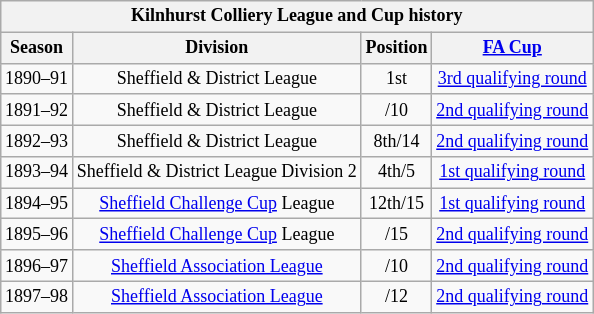<table class="wikitable collapsible " style="text-align: center; font-size:75%">
<tr>
<th colspan="4"><strong>Kilnhurst Colliery League and Cup history</strong></th>
</tr>
<tr>
<th>Season</th>
<th>Division</th>
<th>Position</th>
<th><a href='#'>FA Cup</a></th>
</tr>
<tr>
<td>1890–91</td>
<td>Sheffield & District League</td>
<td>1st</td>
<td><a href='#'>3rd qualifying round</a></td>
</tr>
<tr>
<td>1891–92</td>
<td>Sheffield & District League</td>
<td>/10</td>
<td><a href='#'>2nd qualifying round</a></td>
</tr>
<tr>
<td>1892–93</td>
<td>Sheffield & District League</td>
<td>8th/14</td>
<td><a href='#'>2nd qualifying round</a></td>
</tr>
<tr>
<td>1893–94</td>
<td>Sheffield & District League Division 2</td>
<td>4th/5</td>
<td><a href='#'>1st qualifying round</a></td>
</tr>
<tr>
<td>1894–95</td>
<td><a href='#'>Sheffield Challenge Cup</a> League</td>
<td>12th/15</td>
<td><a href='#'>1st qualifying round</a></td>
</tr>
<tr>
<td>1895–96</td>
<td><a href='#'>Sheffield Challenge Cup</a> League</td>
<td>/15</td>
<td><a href='#'>2nd qualifying round</a></td>
</tr>
<tr>
<td>1896–97</td>
<td><a href='#'>Sheffield Association League</a></td>
<td>/10</td>
<td><a href='#'>2nd qualifying round</a></td>
</tr>
<tr>
<td>1897–98</td>
<td><a href='#'>Sheffield Association League</a></td>
<td>/12</td>
<td><a href='#'>2nd qualifying round</a></td>
</tr>
</table>
